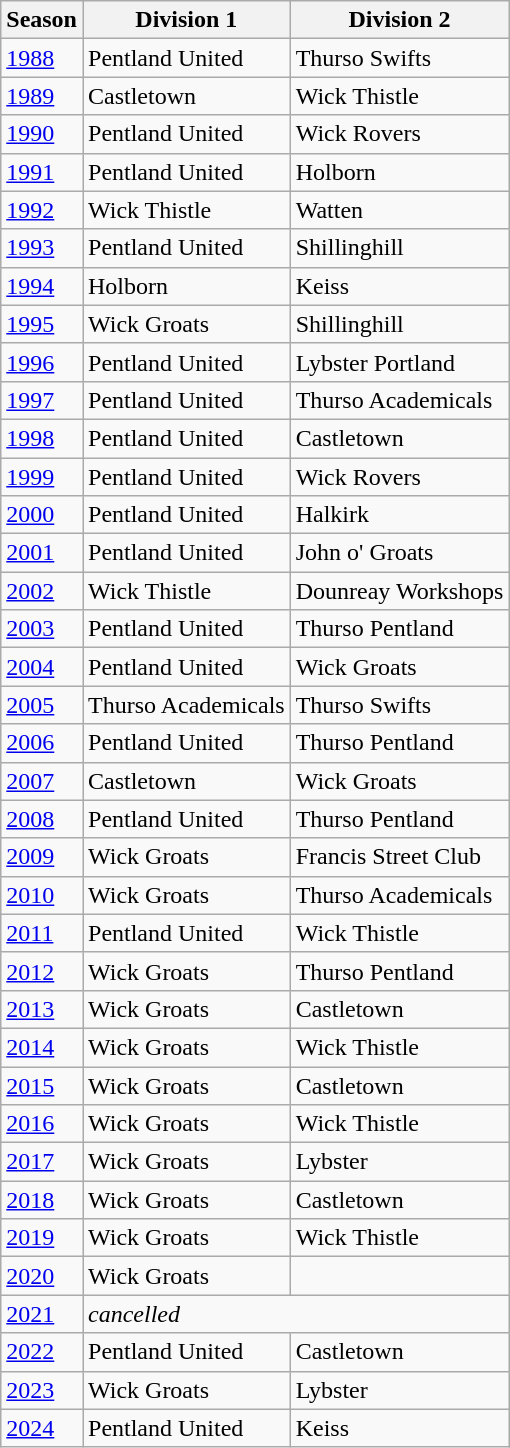<table class="wikitable">
<tr>
<th>Season</th>
<th>Division 1</th>
<th>Division 2</th>
</tr>
<tr>
<td style="text-align:left;"><a href='#'>1988</a></td>
<td>Pentland United</td>
<td>Thurso Swifts</td>
</tr>
<tr>
<td style="text-align:left;"><a href='#'>1989</a></td>
<td>Castletown</td>
<td>Wick Thistle</td>
</tr>
<tr>
<td style="text-align:left;"><a href='#'>1990</a></td>
<td>Pentland United</td>
<td>Wick Rovers</td>
</tr>
<tr>
<td style="text-align:left;"><a href='#'>1991</a></td>
<td>Pentland United</td>
<td>Holborn</td>
</tr>
<tr>
<td style="text-align:left;"><a href='#'>1992</a></td>
<td>Wick Thistle</td>
<td>Watten</td>
</tr>
<tr>
<td style="text-align:left;"><a href='#'>1993</a></td>
<td>Pentland United</td>
<td>Shillinghill</td>
</tr>
<tr>
<td style="text-align:left;"><a href='#'>1994</a></td>
<td>Holborn</td>
<td>Keiss</td>
</tr>
<tr>
<td style="text-align:left;"><a href='#'>1995</a></td>
<td>Wick Groats</td>
<td>Shillinghill</td>
</tr>
<tr>
<td style="text-align:left;"><a href='#'>1996</a></td>
<td>Pentland United</td>
<td>Lybster Portland</td>
</tr>
<tr>
<td style="text-align:left;"><a href='#'>1997</a></td>
<td>Pentland United</td>
<td>Thurso Academicals</td>
</tr>
<tr>
<td style="text-align:left;"><a href='#'>1998</a></td>
<td>Pentland United</td>
<td>Castletown</td>
</tr>
<tr>
<td style="text-align:left;"><a href='#'>1999</a></td>
<td>Pentland United</td>
<td>Wick Rovers</td>
</tr>
<tr>
<td style="text-align:left;"><a href='#'>2000</a></td>
<td>Pentland United</td>
<td>Halkirk</td>
</tr>
<tr>
<td style="text-align:left;"><a href='#'>2001</a></td>
<td>Pentland United</td>
<td>John o' Groats</td>
</tr>
<tr>
<td style="text-align:left;"><a href='#'>2002</a></td>
<td>Wick Thistle</td>
<td>Dounreay Workshops</td>
</tr>
<tr>
<td style="text-align:left;"><a href='#'>2003</a></td>
<td>Pentland United</td>
<td>Thurso Pentland</td>
</tr>
<tr>
<td style="text-align:left;"><a href='#'>2004</a></td>
<td>Pentland United</td>
<td>Wick Groats</td>
</tr>
<tr>
<td style="text-align:left;"><a href='#'>2005</a></td>
<td>Thurso Academicals</td>
<td>Thurso Swifts</td>
</tr>
<tr>
<td style="text-align:left;"><a href='#'>2006</a></td>
<td>Pentland United</td>
<td>Thurso Pentland</td>
</tr>
<tr>
<td style="text-align:left;"><a href='#'>2007</a></td>
<td>Castletown</td>
<td>Wick Groats</td>
</tr>
<tr>
<td style="text-align:left;"><a href='#'>2008</a></td>
<td>Pentland United</td>
<td>Thurso Pentland</td>
</tr>
<tr>
<td style="text-align:left;"><a href='#'>2009</a></td>
<td>Wick Groats</td>
<td>Francis Street Club</td>
</tr>
<tr>
<td style="text-align:left;"><a href='#'>2010</a></td>
<td>Wick Groats</td>
<td>Thurso Academicals</td>
</tr>
<tr>
<td style="text-align:left;"><a href='#'>2011</a></td>
<td>Pentland United</td>
<td>Wick Thistle</td>
</tr>
<tr>
<td style="text-align:left;"><a href='#'>2012</a></td>
<td>Wick Groats</td>
<td>Thurso Pentland</td>
</tr>
<tr>
<td style="text-align:left;"><a href='#'>2013</a></td>
<td>Wick Groats</td>
<td>Castletown</td>
</tr>
<tr>
<td style="text-align:left;"><a href='#'>2014</a></td>
<td>Wick Groats</td>
<td>Wick Thistle</td>
</tr>
<tr>
<td style="text-align:left;"><a href='#'>2015</a></td>
<td>Wick Groats</td>
<td>Castletown</td>
</tr>
<tr>
<td style="text-align:left;"><a href='#'>2016</a></td>
<td>Wick Groats</td>
<td>Wick Thistle</td>
</tr>
<tr>
<td style="text-align:left;"><a href='#'>2017</a></td>
<td>Wick Groats</td>
<td>Lybster</td>
</tr>
<tr>
<td><a href='#'>2018</a></td>
<td>Wick Groats</td>
<td>Castletown</td>
</tr>
<tr>
<td><a href='#'>2019</a></td>
<td>Wick Groats</td>
<td>Wick Thistle</td>
</tr>
<tr>
<td><a href='#'>2020</a></td>
<td>Wick Groats</td>
</tr>
<tr>
<td><a href='#'>2021</a></td>
<td colspan="2"><em>cancelled</em> </td>
</tr>
<tr>
<td><a href='#'>2022</a></td>
<td>Pentland United</td>
<td>Castletown</td>
</tr>
<tr>
<td><a href='#'>2023</a></td>
<td>Wick Groats</td>
<td>Lybster</td>
</tr>
<tr>
<td><a href='#'>2024</a></td>
<td>Pentland United</td>
<td>Keiss</td>
</tr>
</table>
